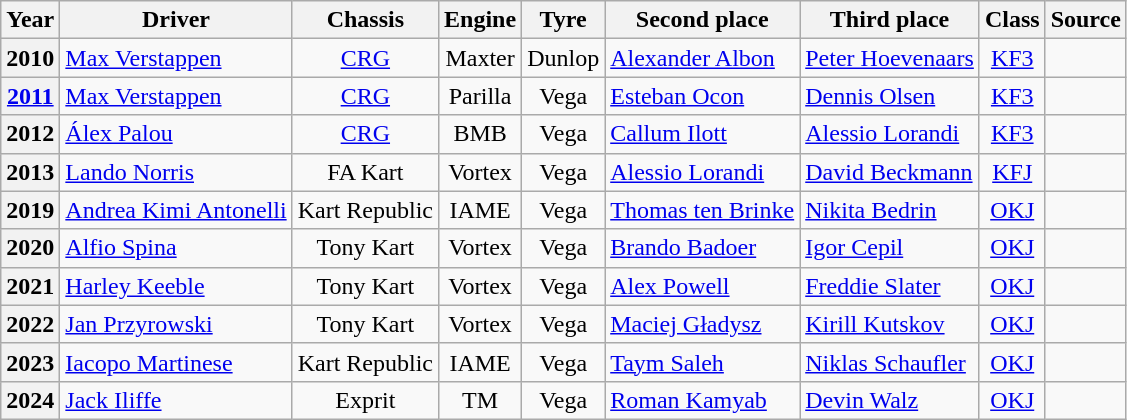<table class="wikitable">
<tr>
<th>Year</th>
<th>Driver</th>
<th>Chassis</th>
<th>Engine</th>
<th>Tyre</th>
<th>Second place</th>
<th>Third place</th>
<th>Class</th>
<th>Source</th>
</tr>
<tr>
<th>2010</th>
<td> <a href='#'>Max Verstappen</a></td>
<td style="text-align:center;"><a href='#'>CRG</a></td>
<td style="text-align:center;">Maxter</td>
<td style="text-align:center;">Dunlop</td>
<td> <a href='#'>Alexander Albon</a></td>
<td> <a href='#'>Peter Hoevenaars</a></td>
<td style="text-align:center;"><a href='#'>KF3</a></td>
<td align=center></td>
</tr>
<tr>
<th><a href='#'>2011</a></th>
<td> <a href='#'>Max Verstappen</a></td>
<td style="text-align:center;"><a href='#'>CRG</a></td>
<td style="text-align:center;">Parilla</td>
<td style="text-align:center;">Vega</td>
<td> <a href='#'>Esteban Ocon</a></td>
<td> <a href='#'>Dennis Olsen</a></td>
<td style="text-align:center;"><a href='#'>KF3</a></td>
<td align=center></td>
</tr>
<tr>
<th>2012</th>
<td> <a href='#'>Álex Palou</a></td>
<td style="text-align:center;"><a href='#'>CRG</a></td>
<td style="text-align:center;">BMB</td>
<td style="text-align:center;">Vega</td>
<td> <a href='#'>Callum Ilott</a></td>
<td> <a href='#'>Alessio Lorandi</a></td>
<td style="text-align:center;"><a href='#'>KF3</a></td>
<td align=center></td>
</tr>
<tr>
<th>2013</th>
<td> <a href='#'>Lando Norris</a></td>
<td style="text-align:center;">FA Kart</td>
<td style="text-align:center;">Vortex</td>
<td style="text-align:center;">Vega</td>
<td> <a href='#'>Alessio Lorandi</a></td>
<td> <a href='#'>David Beckmann</a></td>
<td style="text-align:center;"><a href='#'>KFJ</a></td>
<td align=center></td>
</tr>
<tr>
<th>2019</th>
<td> <a href='#'>Andrea Kimi Antonelli</a></td>
<td style="text-align:center;">Kart Republic</td>
<td style="text-align:center;">IAME</td>
<td style="text-align:center;">Vega</td>
<td> <a href='#'>Thomas ten Brinke</a></td>
<td> <a href='#'>Nikita Bedrin</a></td>
<td style="text-align:center;"><a href='#'>OKJ</a></td>
<td align=center></td>
</tr>
<tr>
<th>2020</th>
<td> <a href='#'>Alfio Spina</a></td>
<td style="text-align:center;">Tony Kart</td>
<td style="text-align:center;">Vortex</td>
<td style="text-align:center;">Vega</td>
<td> <a href='#'>Brando Badoer</a></td>
<td> <a href='#'>Igor Cepil</a></td>
<td style="text-align:center;"><a href='#'>OKJ</a></td>
<td style="text-align:center;"></td>
</tr>
<tr>
<th>2021</th>
<td> <a href='#'>Harley Keeble</a></td>
<td style="text-align:center;">Tony Kart</td>
<td style="text-align:center;">Vortex</td>
<td style="text-align:center;">Vega</td>
<td> <a href='#'>Alex Powell</a></td>
<td> <a href='#'>Freddie Slater</a></td>
<td style="text-align:center;"><a href='#'>OKJ</a></td>
<td style="text-align:center;"></td>
</tr>
<tr>
<th>2022</th>
<td> <a href='#'>Jan Przyrowski</a></td>
<td style="text-align:center;">Tony Kart</td>
<td style="text-align:center;">Vortex</td>
<td style="text-align:center;">Vega</td>
<td> <a href='#'>Maciej Gładysz</a></td>
<td> <a href='#'>Kirill Kutskov</a></td>
<td style="text-align:center;"><a href='#'>OKJ</a></td>
<td style="text-align:center;"></td>
</tr>
<tr>
<th>2023</th>
<td> <a href='#'>Iacopo Martinese</a></td>
<td style="text-align:center;">Kart Republic</td>
<td style="text-align:center;">IAME</td>
<td style="text-align:center;">Vega</td>
<td> <a href='#'>Taym Saleh</a></td>
<td> <a href='#'>Niklas Schaufler</a></td>
<td style="text-align:center;"><a href='#'>OKJ</a></td>
<td style="text-align:center;"></td>
</tr>
<tr>
<th>2024</th>
<td> <a href='#'>Jack Iliffe</a></td>
<td style="text-align:center;">Exprit</td>
<td style="text-align:center;">TM</td>
<td style="text-align:center;">Vega</td>
<td> <a href='#'>Roman Kamyab</a></td>
<td> <a href='#'>Devin Walz</a></td>
<td style="text-align:center;"><a href='#'>OKJ</a></td>
<td style="text-align:center;"></td>
</tr>
</table>
